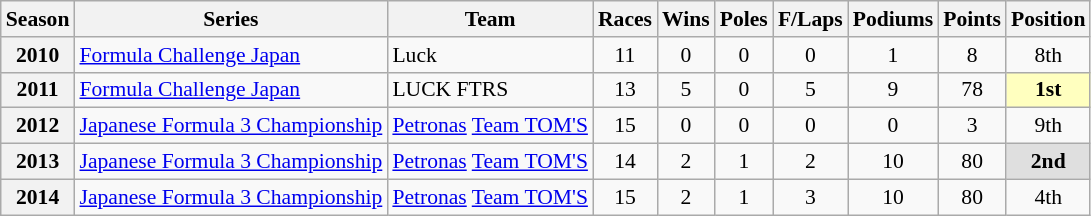<table class="wikitable" style="font-size: 90%; text-align:center">
<tr>
<th>Season</th>
<th>Series</th>
<th>Team</th>
<th>Races</th>
<th>Wins</th>
<th>Poles</th>
<th>F/Laps</th>
<th>Podiums</th>
<th>Points</th>
<th>Position</th>
</tr>
<tr>
<th>2010</th>
<td align=left><a href='#'>Formula Challenge Japan</a></td>
<td align=left>Luck</td>
<td>11</td>
<td>0</td>
<td>0</td>
<td>0</td>
<td>1</td>
<td>8</td>
<td>8th</td>
</tr>
<tr>
<th>2011</th>
<td align=left><a href='#'>Formula Challenge Japan</a></td>
<td align=left>LUCK FTRS</td>
<td>13</td>
<td>5</td>
<td>0</td>
<td>5</td>
<td>9</td>
<td>78</td>
<td style="background:#FFFFBF;"><strong>1st</strong></td>
</tr>
<tr>
<th>2012</th>
<td align=left><a href='#'>Japanese Formula 3 Championship</a></td>
<td align=left><a href='#'>Petronas</a> <a href='#'>Team TOM'S</a></td>
<td>15</td>
<td>0</td>
<td>0</td>
<td>0</td>
<td>0</td>
<td>3</td>
<td>9th</td>
</tr>
<tr>
<th>2013</th>
<td align=left><a href='#'>Japanese Formula 3 Championship</a></td>
<td align=left><a href='#'>Petronas</a> <a href='#'>Team TOM'S</a></td>
<td>14</td>
<td>2</td>
<td>1</td>
<td>2</td>
<td>10</td>
<td>80</td>
<td style="background:#DFDFDF;"><strong>2nd</strong></td>
</tr>
<tr>
<th>2014</th>
<td align=left><a href='#'>Japanese Formula 3 Championship</a></td>
<td align=left><a href='#'>Petronas</a> <a href='#'>Team TOM'S</a></td>
<td>15</td>
<td>2</td>
<td>1</td>
<td>3</td>
<td>10</td>
<td>80</td>
<td>4th</td>
</tr>
</table>
